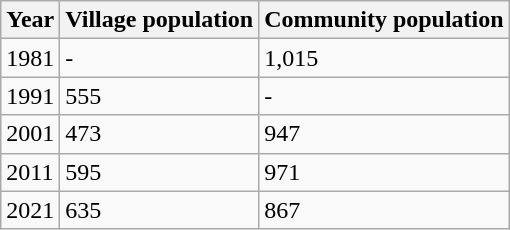<table class="wikitable">
<tr>
<th>Year</th>
<th>Village population</th>
<th>Community population</th>
</tr>
<tr>
<td>1981</td>
<td>-</td>
<td>1,015</td>
</tr>
<tr>
<td>1991</td>
<td>555</td>
<td>-</td>
</tr>
<tr>
<td>2001</td>
<td>473</td>
<td>947</td>
</tr>
<tr>
<td>2011</td>
<td>595</td>
<td>971</td>
</tr>
<tr>
<td>2021</td>
<td>635</td>
<td>867</td>
</tr>
</table>
